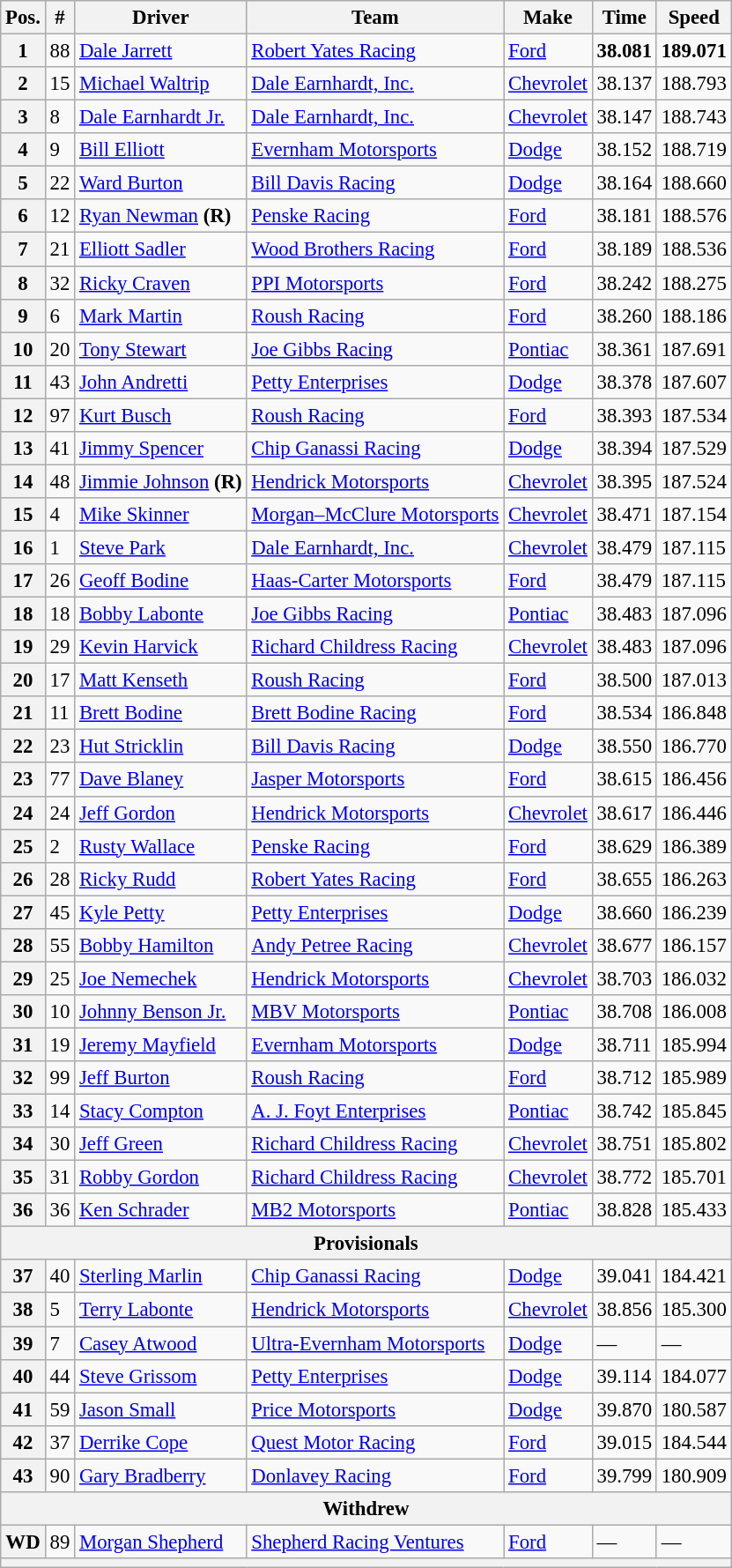<table class="wikitable" style="font-size:95%">
<tr>
<th>Pos.</th>
<th>#</th>
<th>Driver</th>
<th>Team</th>
<th>Make</th>
<th>Time</th>
<th>Speed</th>
</tr>
<tr>
<th>1</th>
<td>88</td>
<td><a href='#'>Dale Jarrett</a></td>
<td><a href='#'>Robert Yates Racing</a></td>
<td><a href='#'>Ford</a></td>
<td><strong>38.081</strong></td>
<td><strong>189.071</strong></td>
</tr>
<tr>
<th>2</th>
<td>15</td>
<td><a href='#'>Michael Waltrip</a></td>
<td><a href='#'>Dale Earnhardt, Inc.</a></td>
<td><a href='#'>Chevrolet</a></td>
<td>38.137</td>
<td>188.793</td>
</tr>
<tr>
<th>3</th>
<td>8</td>
<td><a href='#'>Dale Earnhardt Jr.</a></td>
<td><a href='#'>Dale Earnhardt, Inc.</a></td>
<td><a href='#'>Chevrolet</a></td>
<td>38.147</td>
<td>188.743</td>
</tr>
<tr>
<th>4</th>
<td>9</td>
<td><a href='#'>Bill Elliott</a></td>
<td><a href='#'>Evernham Motorsports</a></td>
<td><a href='#'>Dodge</a></td>
<td>38.152</td>
<td>188.719</td>
</tr>
<tr>
<th>5</th>
<td>22</td>
<td><a href='#'>Ward Burton</a></td>
<td><a href='#'>Bill Davis Racing</a></td>
<td><a href='#'>Dodge</a></td>
<td>38.164</td>
<td>188.660</td>
</tr>
<tr>
<th>6</th>
<td>12</td>
<td><a href='#'>Ryan Newman</a> <strong>(R)</strong></td>
<td><a href='#'>Penske Racing</a></td>
<td><a href='#'>Ford</a></td>
<td>38.181</td>
<td>188.576</td>
</tr>
<tr>
<th>7</th>
<td>21</td>
<td><a href='#'>Elliott Sadler</a></td>
<td><a href='#'>Wood Brothers Racing</a></td>
<td><a href='#'>Ford</a></td>
<td>38.189</td>
<td>188.536</td>
</tr>
<tr>
<th>8</th>
<td>32</td>
<td><a href='#'>Ricky Craven</a></td>
<td><a href='#'>PPI Motorsports</a></td>
<td><a href='#'>Ford</a></td>
<td>38.242</td>
<td>188.275</td>
</tr>
<tr>
<th>9</th>
<td>6</td>
<td><a href='#'>Mark Martin</a></td>
<td><a href='#'>Roush Racing</a></td>
<td><a href='#'>Ford</a></td>
<td>38.260</td>
<td>188.186</td>
</tr>
<tr>
<th>10</th>
<td>20</td>
<td><a href='#'>Tony Stewart</a></td>
<td><a href='#'>Joe Gibbs Racing</a></td>
<td><a href='#'>Pontiac</a></td>
<td>38.361</td>
<td>187.691</td>
</tr>
<tr>
<th>11</th>
<td>43</td>
<td><a href='#'>John Andretti</a></td>
<td><a href='#'>Petty Enterprises</a></td>
<td><a href='#'>Dodge</a></td>
<td>38.378</td>
<td>187.607</td>
</tr>
<tr>
<th>12</th>
<td>97</td>
<td><a href='#'>Kurt Busch</a></td>
<td><a href='#'>Roush Racing</a></td>
<td><a href='#'>Ford</a></td>
<td>38.393</td>
<td>187.534</td>
</tr>
<tr>
<th>13</th>
<td>41</td>
<td><a href='#'>Jimmy Spencer</a></td>
<td><a href='#'>Chip Ganassi Racing</a></td>
<td><a href='#'>Dodge</a></td>
<td>38.394</td>
<td>187.529</td>
</tr>
<tr>
<th>14</th>
<td>48</td>
<td><a href='#'>Jimmie Johnson</a> <strong>(R)</strong></td>
<td><a href='#'>Hendrick Motorsports</a></td>
<td><a href='#'>Chevrolet</a></td>
<td>38.395</td>
<td>187.524</td>
</tr>
<tr>
<th>15</th>
<td>4</td>
<td><a href='#'>Mike Skinner</a></td>
<td><a href='#'>Morgan–McClure Motorsports</a></td>
<td><a href='#'>Chevrolet</a></td>
<td>38.471</td>
<td>187.154</td>
</tr>
<tr>
<th>16</th>
<td>1</td>
<td><a href='#'>Steve Park</a></td>
<td><a href='#'>Dale Earnhardt, Inc.</a></td>
<td><a href='#'>Chevrolet</a></td>
<td>38.479</td>
<td>187.115</td>
</tr>
<tr>
<th>17</th>
<td>26</td>
<td><a href='#'>Geoff Bodine</a></td>
<td><a href='#'>Haas-Carter Motorsports</a></td>
<td><a href='#'>Ford</a></td>
<td>38.479</td>
<td>187.115</td>
</tr>
<tr>
<th>18</th>
<td>18</td>
<td><a href='#'>Bobby Labonte</a></td>
<td><a href='#'>Joe Gibbs Racing</a></td>
<td><a href='#'>Pontiac</a></td>
<td>38.483</td>
<td>187.096</td>
</tr>
<tr>
<th>19</th>
<td>29</td>
<td><a href='#'>Kevin Harvick</a></td>
<td><a href='#'>Richard Childress Racing</a></td>
<td><a href='#'>Chevrolet</a></td>
<td>38.483</td>
<td>187.096</td>
</tr>
<tr>
<th>20</th>
<td>17</td>
<td><a href='#'>Matt Kenseth</a></td>
<td><a href='#'>Roush Racing</a></td>
<td><a href='#'>Ford</a></td>
<td>38.500</td>
<td>187.013</td>
</tr>
<tr>
<th>21</th>
<td>11</td>
<td><a href='#'>Brett Bodine</a></td>
<td><a href='#'>Brett Bodine Racing</a></td>
<td><a href='#'>Ford</a></td>
<td>38.534</td>
<td>186.848</td>
</tr>
<tr>
<th>22</th>
<td>23</td>
<td><a href='#'>Hut Stricklin</a></td>
<td><a href='#'>Bill Davis Racing</a></td>
<td><a href='#'>Dodge</a></td>
<td>38.550</td>
<td>186.770</td>
</tr>
<tr>
<th>23</th>
<td>77</td>
<td><a href='#'>Dave Blaney</a></td>
<td><a href='#'>Jasper Motorsports</a></td>
<td><a href='#'>Ford</a></td>
<td>38.615</td>
<td>186.456</td>
</tr>
<tr>
<th>24</th>
<td>24</td>
<td><a href='#'>Jeff Gordon</a></td>
<td><a href='#'>Hendrick Motorsports</a></td>
<td><a href='#'>Chevrolet</a></td>
<td>38.617</td>
<td>186.446</td>
</tr>
<tr>
<th>25</th>
<td>2</td>
<td><a href='#'>Rusty Wallace</a></td>
<td><a href='#'>Penske Racing</a></td>
<td><a href='#'>Ford</a></td>
<td>38.629</td>
<td>186.389</td>
</tr>
<tr>
<th>26</th>
<td>28</td>
<td><a href='#'>Ricky Rudd</a></td>
<td><a href='#'>Robert Yates Racing</a></td>
<td><a href='#'>Ford</a></td>
<td>38.655</td>
<td>186.263</td>
</tr>
<tr>
<th>27</th>
<td>45</td>
<td><a href='#'>Kyle Petty</a></td>
<td><a href='#'>Petty Enterprises</a></td>
<td><a href='#'>Dodge</a></td>
<td>38.660</td>
<td>186.239</td>
</tr>
<tr>
<th>28</th>
<td>55</td>
<td><a href='#'>Bobby Hamilton</a></td>
<td><a href='#'>Andy Petree Racing</a></td>
<td><a href='#'>Chevrolet</a></td>
<td>38.677</td>
<td>186.157</td>
</tr>
<tr>
<th>29</th>
<td>25</td>
<td><a href='#'>Joe Nemechek</a></td>
<td><a href='#'>Hendrick Motorsports</a></td>
<td><a href='#'>Chevrolet</a></td>
<td>38.703</td>
<td>186.032</td>
</tr>
<tr>
<th>30</th>
<td>10</td>
<td><a href='#'>Johnny Benson Jr.</a></td>
<td><a href='#'>MBV Motorsports</a></td>
<td><a href='#'>Pontiac</a></td>
<td>38.708</td>
<td>186.008</td>
</tr>
<tr>
<th>31</th>
<td>19</td>
<td><a href='#'>Jeremy Mayfield</a></td>
<td><a href='#'>Evernham Motorsports</a></td>
<td><a href='#'>Dodge</a></td>
<td>38.711</td>
<td>185.994</td>
</tr>
<tr>
<th>32</th>
<td>99</td>
<td><a href='#'>Jeff Burton</a></td>
<td><a href='#'>Roush Racing</a></td>
<td><a href='#'>Ford</a></td>
<td>38.712</td>
<td>185.989</td>
</tr>
<tr>
<th>33</th>
<td>14</td>
<td><a href='#'>Stacy Compton</a></td>
<td><a href='#'>A. J. Foyt Enterprises</a></td>
<td><a href='#'>Pontiac</a></td>
<td>38.742</td>
<td>185.845</td>
</tr>
<tr>
<th>34</th>
<td>30</td>
<td><a href='#'>Jeff Green</a></td>
<td><a href='#'>Richard Childress Racing</a></td>
<td><a href='#'>Chevrolet</a></td>
<td>38.751</td>
<td>185.802</td>
</tr>
<tr>
<th>35</th>
<td>31</td>
<td><a href='#'>Robby Gordon</a></td>
<td><a href='#'>Richard Childress Racing</a></td>
<td><a href='#'>Chevrolet</a></td>
<td>38.772</td>
<td>185.701</td>
</tr>
<tr>
<th>36</th>
<td>36</td>
<td><a href='#'>Ken Schrader</a></td>
<td><a href='#'>MB2 Motorsports</a></td>
<td><a href='#'>Pontiac</a></td>
<td>38.828</td>
<td>185.433</td>
</tr>
<tr>
<th colspan="7">Provisionals</th>
</tr>
<tr>
<th>37</th>
<td>40</td>
<td><a href='#'>Sterling Marlin</a></td>
<td><a href='#'>Chip Ganassi Racing</a></td>
<td><a href='#'>Dodge</a></td>
<td>39.041</td>
<td>184.421</td>
</tr>
<tr>
<th>38</th>
<td>5</td>
<td><a href='#'>Terry Labonte</a></td>
<td><a href='#'>Hendrick Motorsports</a></td>
<td><a href='#'>Chevrolet</a></td>
<td>38.856</td>
<td>185.300</td>
</tr>
<tr>
<th>39</th>
<td>7</td>
<td><a href='#'>Casey Atwood</a></td>
<td><a href='#'>Ultra-Evernham Motorsports</a></td>
<td><a href='#'>Dodge</a></td>
<td>—</td>
<td>—</td>
</tr>
<tr>
<th>40</th>
<td>44</td>
<td><a href='#'>Steve Grissom</a></td>
<td><a href='#'>Petty Enterprises</a></td>
<td><a href='#'>Dodge</a></td>
<td>39.114</td>
<td>184.077</td>
</tr>
<tr>
<th>41</th>
<td>59</td>
<td><a href='#'>Jason Small</a></td>
<td><a href='#'>Price Motorsports</a></td>
<td><a href='#'>Dodge</a></td>
<td>39.870</td>
<td>180.587</td>
</tr>
<tr>
<th>42</th>
<td>37</td>
<td><a href='#'>Derrike Cope</a></td>
<td><a href='#'>Quest Motor Racing</a></td>
<td><a href='#'>Ford</a></td>
<td>39.015</td>
<td>184.544</td>
</tr>
<tr>
<th>43</th>
<td>90</td>
<td><a href='#'>Gary Bradberry</a></td>
<td><a href='#'>Donlavey Racing</a></td>
<td><a href='#'>Ford</a></td>
<td>39.799</td>
<td>180.909</td>
</tr>
<tr>
<th colspan="7">Withdrew</th>
</tr>
<tr>
<th>WD</th>
<td>89</td>
<td><a href='#'>Morgan Shepherd</a></td>
<td><a href='#'>Shepherd Racing Ventures</a></td>
<td><a href='#'>Ford</a></td>
<td>—</td>
<td>—</td>
</tr>
<tr>
<th colspan="7"></th>
</tr>
</table>
